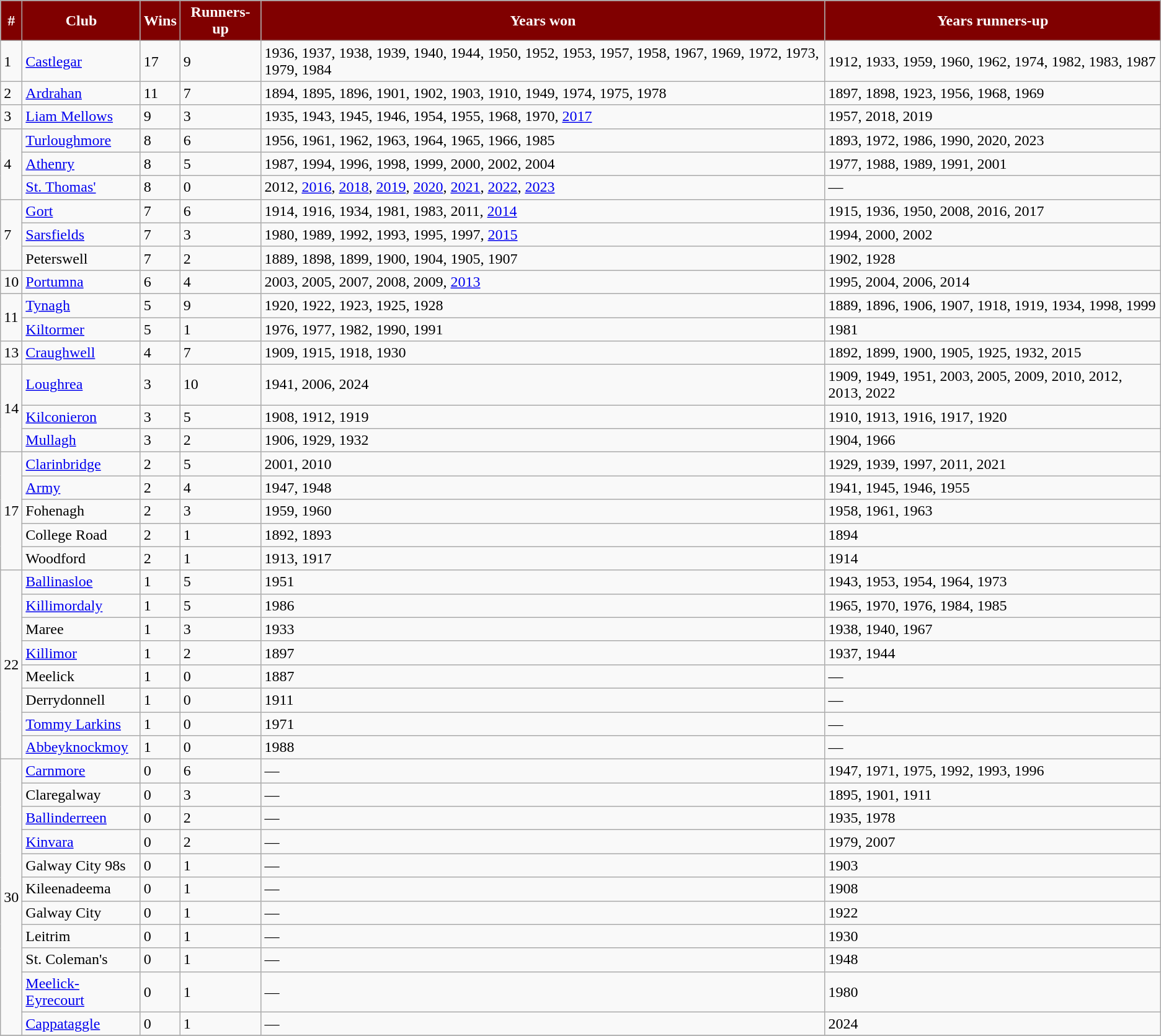<table class="wikitable sortable">
<tr>
<th style="background:maroon;color:white">#</th>
<th style="background:maroon;color:white">Club</th>
<th style="background:maroon;color:white">Wins</th>
<th style="background:maroon;color:white">Runners-up</th>
<th style="background:maroon;color:white">Years won</th>
<th style="background:maroon;color:white">Years runners-up</th>
</tr>
<tr>
<td>1</td>
<td><a href='#'>Castlegar</a></td>
<td>17</td>
<td>9</td>
<td>1936, 1937, 1938, 1939, 1940, 1944, 1950, 1952, 1953, 1957, 1958, 1967, 1969, 1972, 1973, 1979, 1984</td>
<td>1912, 1933, 1959, 1960, 1962, 1974, 1982, 1983, 1987</td>
</tr>
<tr>
<td>2</td>
<td><a href='#'>Ardrahan</a></td>
<td>11</td>
<td>7</td>
<td>1894, 1895, 1896, 1901, 1902, 1903, 1910, 1949, 1974, 1975, 1978</td>
<td>1897, 1898, 1923, 1956, 1968, 1969</td>
</tr>
<tr>
<td>3</td>
<td><a href='#'>Liam Mellows</a></td>
<td>9</td>
<td>3</td>
<td>1935, 1943, 1945, 1946, 1954, 1955, 1968, 1970, <a href='#'>2017</a></td>
<td>1957, 2018, 2019</td>
</tr>
<tr>
<td rowspan="3">4</td>
<td><a href='#'>Turloughmore</a></td>
<td>8</td>
<td>6</td>
<td>1956, 1961, 1962, 1963, 1964, 1965, 1966, 1985</td>
<td>1893, 1972, 1986, 1990, 2020, 2023</td>
</tr>
<tr>
<td><a href='#'>Athenry</a></td>
<td>8</td>
<td>5</td>
<td>1987, 1994, 1996, 1998, 1999, 2000, 2002, 2004</td>
<td>1977, 1988, 1989, 1991, 2001</td>
</tr>
<tr>
<td><a href='#'>St. Thomas'</a></td>
<td>8</td>
<td>0</td>
<td>2012, <a href='#'>2016</a>, <a href='#'>2018</a>, <a href='#'>2019</a>, <a href='#'>2020</a>, <a href='#'>2021</a>, <a href='#'>2022</a>, <a href='#'>2023</a></td>
<td>—</td>
</tr>
<tr>
<td rowspan="3">7</td>
<td><a href='#'>Gort</a></td>
<td>7</td>
<td>6</td>
<td>1914, 1916, 1934, 1981, 1983, 2011, <a href='#'>2014</a></td>
<td>1915, 1936, 1950, 2008, 2016, 2017</td>
</tr>
<tr>
<td><a href='#'>Sarsfields</a></td>
<td>7</td>
<td>3</td>
<td>1980, 1989, 1992, 1993, 1995, 1997, <a href='#'>2015</a></td>
<td>1994, 2000, 2002</td>
</tr>
<tr>
<td>Peterswell</td>
<td>7</td>
<td>2</td>
<td>1889, 1898, 1899, 1900, 1904, 1905, 1907</td>
<td>1902, 1928</td>
</tr>
<tr>
<td>10</td>
<td><a href='#'>Portumna</a></td>
<td>6</td>
<td>4</td>
<td>2003, 2005, 2007, 2008, 2009, <a href='#'>2013</a></td>
<td>1995, 2004, 2006, 2014</td>
</tr>
<tr>
<td rowspan="2">11</td>
<td><a href='#'>Tynagh</a></td>
<td>5</td>
<td>9</td>
<td>1920, 1922, 1923, 1925, 1928</td>
<td>1889, 1896, 1906, 1907, 1918, 1919, 1934, 1998, 1999</td>
</tr>
<tr>
<td><a href='#'>Kiltormer</a></td>
<td>5</td>
<td>1</td>
<td>1976, 1977, 1982, 1990, 1991</td>
<td>1981</td>
</tr>
<tr>
<td>13</td>
<td><a href='#'>Craughwell</a></td>
<td>4</td>
<td>7</td>
<td>1909, 1915, 1918, 1930</td>
<td>1892, 1899, 1900, 1905, 1925, 1932, 2015</td>
</tr>
<tr>
<td rowspan="3">14</td>
<td><a href='#'>Loughrea</a></td>
<td>3</td>
<td>10</td>
<td>1941, 2006, 2024</td>
<td>1909, 1949, 1951, 2003, 2005, 2009, 2010, 2012, 2013, 2022</td>
</tr>
<tr>
<td><a href='#'>Kilconieron</a></td>
<td>3</td>
<td>5</td>
<td>1908, 1912, 1919</td>
<td>1910, 1913, 1916, 1917, 1920</td>
</tr>
<tr>
<td><a href='#'>Mullagh</a></td>
<td>3</td>
<td>2</td>
<td>1906, 1929, 1932</td>
<td>1904, 1966</td>
</tr>
<tr>
<td rowspan="5">17</td>
<td><a href='#'>Clarinbridge</a></td>
<td>2</td>
<td>5</td>
<td>2001, 2010</td>
<td>1929, 1939, 1997, 2011, 2021</td>
</tr>
<tr>
<td><a href='#'>Army</a></td>
<td>2</td>
<td>4</td>
<td>1947, 1948</td>
<td>1941, 1945, 1946, 1955</td>
</tr>
<tr>
<td>Fohenagh</td>
<td>2</td>
<td>3</td>
<td>1959, 1960</td>
<td>1958, 1961, 1963</td>
</tr>
<tr>
<td>College Road</td>
<td>2</td>
<td>1</td>
<td>1892, 1893</td>
<td>1894</td>
</tr>
<tr>
<td>Woodford</td>
<td>2</td>
<td>1</td>
<td>1913, 1917</td>
<td>1914</td>
</tr>
<tr>
<td rowspan="8">22</td>
<td><a href='#'>Ballinasloe</a></td>
<td>1</td>
<td>5</td>
<td>1951</td>
<td>1943, 1953, 1954, 1964, 1973</td>
</tr>
<tr>
<td><a href='#'>Killimordaly</a></td>
<td>1</td>
<td>5</td>
<td>1986</td>
<td>1965, 1970, 1976, 1984, 1985</td>
</tr>
<tr>
<td>Maree</td>
<td>1</td>
<td>3</td>
<td>1933</td>
<td>1938, 1940, 1967</td>
</tr>
<tr>
<td><a href='#'>Killimor</a></td>
<td>1</td>
<td>2</td>
<td>1897</td>
<td>1937, 1944</td>
</tr>
<tr>
<td>Meelick</td>
<td>1</td>
<td>0</td>
<td>1887</td>
<td>—</td>
</tr>
<tr>
<td>Derrydonnell</td>
<td>1</td>
<td>0</td>
<td>1911</td>
<td>—</td>
</tr>
<tr>
<td><a href='#'>Tommy Larkins</a></td>
<td>1</td>
<td>0</td>
<td>1971</td>
<td>—</td>
</tr>
<tr>
<td><a href='#'>Abbeyknockmoy</a></td>
<td>1</td>
<td>0</td>
<td>1988</td>
<td>—</td>
</tr>
<tr>
<td rowspan="11">30</td>
<td><a href='#'>Carnmore</a></td>
<td>0</td>
<td>6</td>
<td>—</td>
<td>1947, 1971, 1975, 1992, 1993, 1996</td>
</tr>
<tr>
<td>Claregalway</td>
<td>0</td>
<td>3</td>
<td>—</td>
<td>1895, 1901, 1911</td>
</tr>
<tr>
<td><a href='#'>Ballinderreen</a></td>
<td>0</td>
<td>2</td>
<td>—</td>
<td>1935, 1978</td>
</tr>
<tr>
<td><a href='#'>Kinvara</a></td>
<td>0</td>
<td>2</td>
<td>—</td>
<td>1979, 2007</td>
</tr>
<tr>
<td>Galway City 98s</td>
<td>0</td>
<td>1</td>
<td>—</td>
<td>1903</td>
</tr>
<tr>
<td>Kileenadeema</td>
<td>0</td>
<td>1</td>
<td>—</td>
<td>1908</td>
</tr>
<tr>
<td>Galway City</td>
<td>0</td>
<td>1</td>
<td>—</td>
<td>1922</td>
</tr>
<tr>
<td>Leitrim</td>
<td>0</td>
<td>1</td>
<td>—</td>
<td>1930</td>
</tr>
<tr>
<td>St. Coleman's</td>
<td>0</td>
<td>1</td>
<td>—</td>
<td>1948</td>
</tr>
<tr>
<td><a href='#'>Meelick-Eyrecourt</a></td>
<td>0</td>
<td>1</td>
<td>—</td>
<td>1980</td>
</tr>
<tr>
<td><a href='#'>Cappataggle</a></td>
<td>0</td>
<td>1</td>
<td>—</td>
<td>2024</td>
</tr>
<tr>
</tr>
</table>
